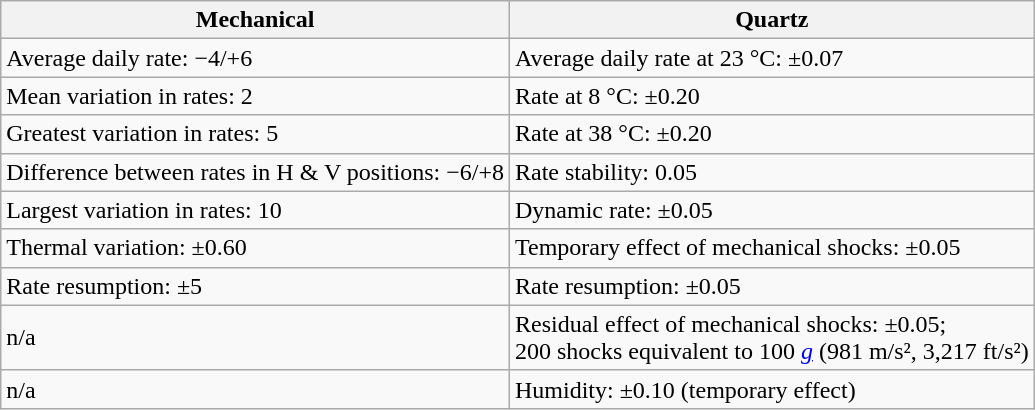<table class="wikitable">
<tr>
<th>Mechanical</th>
<th>Quartz</th>
</tr>
<tr>
<td>Average daily rate: −4/+6</td>
<td>Average daily rate at 23 °C: ±0.07</td>
</tr>
<tr>
<td>Mean variation in rates: 2</td>
<td>Rate at 8 °C: ±0.20</td>
</tr>
<tr>
<td>Greatest variation in rates: 5</td>
<td>Rate at 38 °C: ±0.20</td>
</tr>
<tr>
<td>Difference between rates in H & V positions: −6/+8</td>
<td>Rate stability: 0.05</td>
</tr>
<tr>
<td>Largest variation in rates: 10</td>
<td>Dynamic rate: ±0.05</td>
</tr>
<tr>
<td>Thermal variation: ±0.60</td>
<td>Temporary effect of mechanical shocks: ±0.05</td>
</tr>
<tr>
<td>Rate resumption: ±5</td>
<td>Rate resumption: ±0.05</td>
</tr>
<tr>
<td>n/a</td>
<td>Residual effect of mechanical shocks: ±0.05;<br>200 shocks equivalent to 100 <a href='#'><em>g</em></a> (981 m/s², 3,217 ft/s²)</td>
</tr>
<tr>
<td>n/a</td>
<td>Humidity: ±0.10 (temporary effect)</td>
</tr>
</table>
